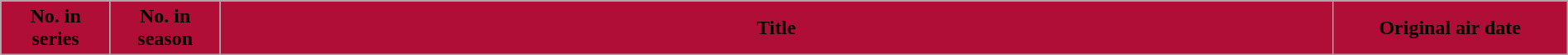<table class="wikitable plainrowheaders" style="width:100%; margin:auto; background:#fff;">
<tr>
<th scope="col" style="background:#B10E37; color:#000; width:7%;">No. in<br>series</th>
<th scope="col" style="background:#B10E37; color:#000; width:7%;">No. in<br>season</th>
<th scope="col" style="background:#B10E37; color:#000;">Title</th>
<th scope="col" style="background:#B10E37; color:#000; width:15%;">Original air date<br>











</th>
</tr>
</table>
